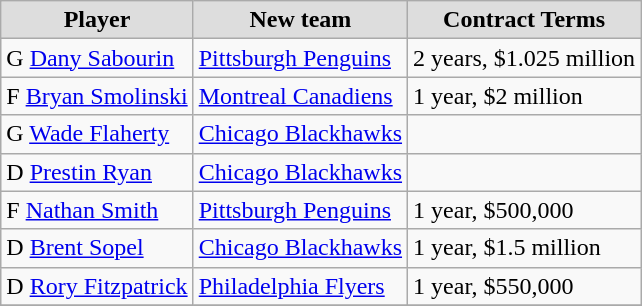<table class="wikitable">
<tr align="center"  bgcolor="#dddddd">
<td><strong>Player</strong></td>
<td><strong>New team</strong></td>
<td><strong>Contract Terms</strong></td>
</tr>
<tr>
<td>G <a href='#'>Dany Sabourin</a></td>
<td><a href='#'>Pittsburgh Penguins</a></td>
<td>2 years, $1.025 million</td>
</tr>
<tr>
<td>F <a href='#'>Bryan Smolinski</a></td>
<td><a href='#'>Montreal Canadiens</a></td>
<td>1 year, $2 million</td>
</tr>
<tr>
<td>G <a href='#'>Wade Flaherty</a></td>
<td><a href='#'>Chicago Blackhawks</a></td>
<td></td>
</tr>
<tr>
<td>D <a href='#'>Prestin Ryan</a></td>
<td><a href='#'>Chicago Blackhawks</a></td>
<td></td>
</tr>
<tr>
<td>F <a href='#'>Nathan Smith</a></td>
<td><a href='#'>Pittsburgh Penguins</a></td>
<td>1 year, $500,000</td>
</tr>
<tr>
<td>D <a href='#'>Brent Sopel</a></td>
<td><a href='#'>Chicago Blackhawks</a></td>
<td>1 year, $1.5 million</td>
</tr>
<tr>
<td>D <a href='#'>Rory Fitzpatrick</a></td>
<td><a href='#'>Philadelphia Flyers</a></td>
<td>1 year, $550,000</td>
</tr>
<tr>
</tr>
</table>
